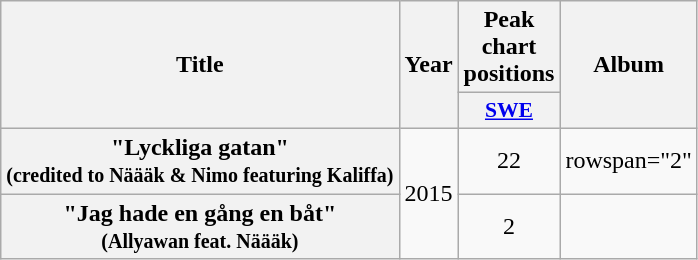<table class="wikitable plainrowheaders" style="text-align:center">
<tr>
<th scope="col" rowspan="2">Title</th>
<th scope="col" rowspan="2">Year</th>
<th scope="col" colspan="1">Peak chart positions</th>
<th scope="col" rowspan="2">Album</th>
</tr>
<tr>
<th scope="col" style="width:3em;font-size:90%;"><a href='#'>SWE</a><br></th>
</tr>
<tr>
<th scope="row">"Lyckliga gatan"<br><small>(credited to Näääk & Nimo featuring Kaliffa)</small></th>
<td rowspan="2">2015</td>
<td>22</td>
<td>rowspan="2" </td>
</tr>
<tr>
<th scope="row">"Jag hade en gång en båt"<br><small>(Allyawan feat. Näääk)</small></th>
<td>2</td>
</tr>
</table>
